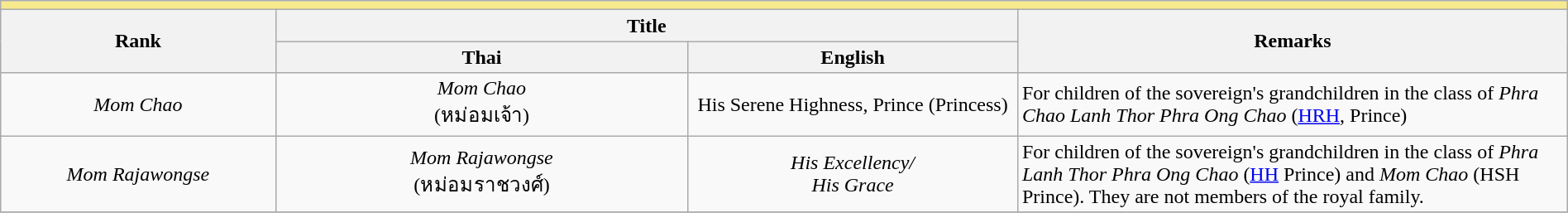<table class="wikitable" width="100%">
<tr>
<td colspan=4 style="background: #F7E98E;"></td>
</tr>
<tr>
<th rowspan=2 width="10%">Rank</th>
<th colspan=2 width="25%">Title</th>
<th rowspan=2 width="20%">Remarks</th>
</tr>
<tr>
<th width="15%">Thai</th>
<th width="12%">English</th>
</tr>
<tr>
<td align="center"><em>Mom Chao</em></td>
<td align="center"><em>Mom Chao</em> <br> (หม่อมเจ้า)</td>
<td align="center">His Serene Highness, Prince (Princess)</td>
<td>For children of the sovereign's grandchildren in the class of <em>Phra Chao Lanh Thor Phra Ong Chao</em> (<a href='#'>HRH</a>, Prince)</td>
</tr>
<tr>
<td align="center"><em>Mom Rajawongse</em></td>
<td align="center"><em>Mom Rajawongse</em> <br> (หม่อมราชวงศ์)</td>
<td align="center"><em>His Excellency/</em><br><em>His Grace</em></td>
<td>For children of the sovereign's grandchildren in the class of <em>Phra Lanh Thor Phra Ong Chao</em> (<a href='#'>HH</a> Prince) and <em>Mom Chao</em> (HSH Prince). They are not members of the royal family.</td>
</tr>
<tr>
</tr>
</table>
